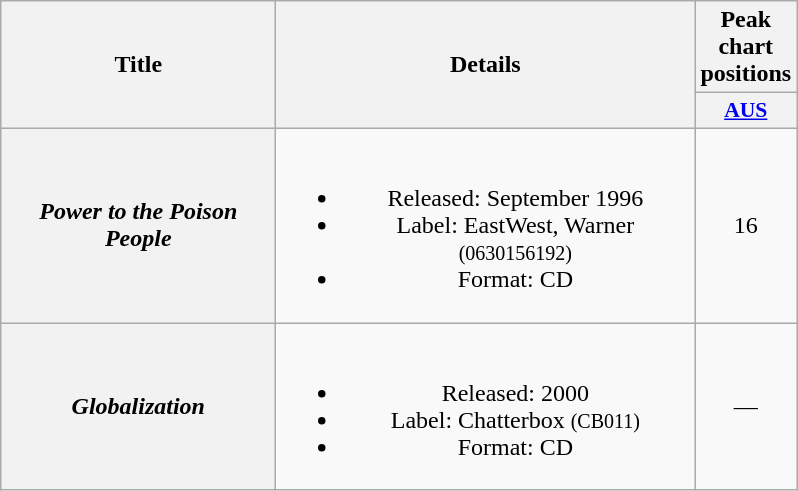<table class="wikitable plainrowheaders" style="text-align:center;" border="1">
<tr>
<th scope="col" rowspan="2" style="width:11em;">Title</th>
<th scope="col" rowspan="2" style="width:17em;">Details</th>
<th scope="col" colspan="1">Peak chart positions</th>
</tr>
<tr>
<th scope="col" style="width:3em;font-size:90%;"><a href='#'>AUS</a><br></th>
</tr>
<tr>
<th scope="row"><em>Power to the Poison People</em></th>
<td><br><ul><li>Released: September 1996</li><li>Label: EastWest, Warner <small>(0630156192)</small></li><li>Format: CD</li></ul></td>
<td>16</td>
</tr>
<tr>
<th scope="row"><em>Globalization</em></th>
<td><br><ul><li>Released: 2000</li><li>Label: Chatterbox	<small>(CB011)</small></li><li>Format: CD</li></ul></td>
<td>—</td>
</tr>
</table>
